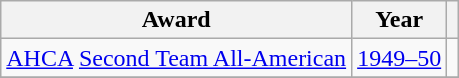<table class="wikitable">
<tr>
<th>Award</th>
<th>Year</th>
<th></th>
</tr>
<tr>
<td><a href='#'>AHCA</a> <a href='#'>Second Team All-American</a></td>
<td><a href='#'>1949–50</a></td>
<td></td>
</tr>
<tr>
</tr>
</table>
